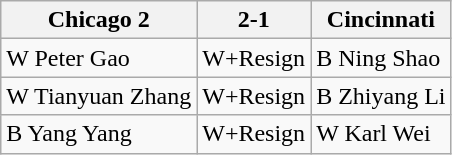<table class="wikitable">
<tr>
<th>Chicago 2</th>
<th>2-1</th>
<th>Cincinnati</th>
</tr>
<tr>
<td>W Peter Gao</td>
<td>W+Resign</td>
<td>B Ning Shao</td>
</tr>
<tr>
<td>W Tianyuan Zhang</td>
<td>W+Resign</td>
<td>B Zhiyang Li</td>
</tr>
<tr>
<td>B Yang Yang</td>
<td>W+Resign</td>
<td>W Karl Wei</td>
</tr>
</table>
